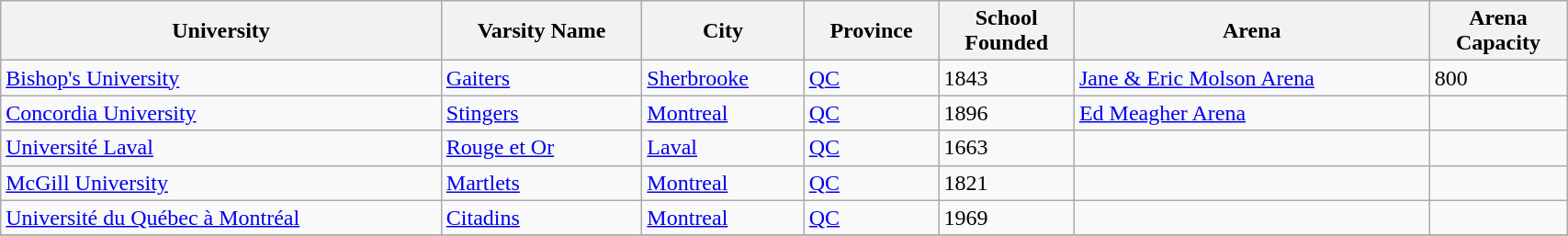<table class="wikitable sortable" width="90%">
<tr>
<th>University</th>
<th>Varsity Name</th>
<th>City</th>
<th>Province</th>
<th>School<br>Founded</th>
<th>Arena</th>
<th>Arena<br>Capacity</th>
</tr>
<tr>
<td><a href='#'>Bishop's University</a></td>
<td><a href='#'>Gaiters</a></td>
<td><a href='#'>Sherbrooke</a></td>
<td><a href='#'>QC</a></td>
<td>1843</td>
<td><a href='#'>Jane & Eric Molson Arena</a></td>
<td>800</td>
</tr>
<tr>
<td><a href='#'>Concordia University</a></td>
<td><a href='#'>Stingers</a></td>
<td><a href='#'>Montreal</a></td>
<td><a href='#'>QC</a></td>
<td>1896</td>
<td><a href='#'>Ed Meagher Arena</a></td>
<td></td>
</tr>
<tr>
<td><a href='#'>Université Laval</a></td>
<td><a href='#'>Rouge et Or</a></td>
<td><a href='#'>Laval</a></td>
<td><a href='#'>QC</a></td>
<td>1663</td>
<td></td>
<td></td>
</tr>
<tr>
<td><a href='#'>McGill University</a></td>
<td><a href='#'>Martlets</a></td>
<td><a href='#'>Montreal</a></td>
<td><a href='#'>QC</a></td>
<td>1821</td>
<td></td>
<td></td>
</tr>
<tr>
<td><a href='#'>Université du Québec à Montréal</a></td>
<td><a href='#'>Citadins</a></td>
<td><a href='#'>Montreal</a></td>
<td><a href='#'>QC</a></td>
<td>1969</td>
<td></td>
<td></td>
</tr>
<tr>
</tr>
</table>
